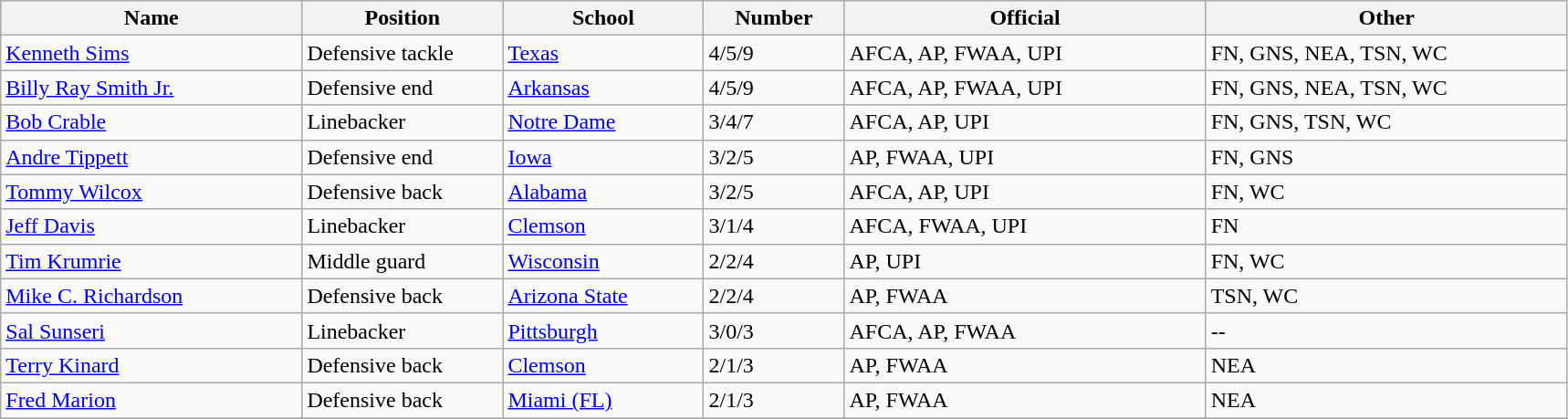<table class="wikitable sortable">
<tr>
<th bgcolor="#DDDDFF" width="15%">Name</th>
<th bgcolor="#DDDDFF" width="10%">Position</th>
<th bgcolor="#DDDDFF" width="10%">School</th>
<th bgcolor="#DDDDFF" width="7%">Number</th>
<th bgcolor="#DDDDFF" width="18%">Official</th>
<th bgcolor="#DDDDFF" width="18%">Other</th>
</tr>
<tr align="left">
<td><a href='#'>Kenneth Sims</a></td>
<td>Defensive tackle</td>
<td><a href='#'>Texas</a></td>
<td>4/5/9</td>
<td>AFCA, AP, FWAA, UPI</td>
<td>FN, GNS, NEA, TSN, WC</td>
</tr>
<tr align="left">
<td><a href='#'>Billy Ray Smith Jr.</a></td>
<td>Defensive end</td>
<td><a href='#'>Arkansas</a></td>
<td>4/5/9</td>
<td>AFCA, AP, FWAA, UPI</td>
<td>FN, GNS, NEA, TSN, WC</td>
</tr>
<tr align="left">
<td><a href='#'>Bob Crable</a></td>
<td>Linebacker</td>
<td><a href='#'>Notre Dame</a></td>
<td>3/4/7</td>
<td>AFCA, AP, UPI</td>
<td>FN, GNS, TSN, WC</td>
</tr>
<tr align="left">
<td><a href='#'>Andre Tippett</a></td>
<td>Defensive end</td>
<td><a href='#'>Iowa</a></td>
<td>3/2/5</td>
<td>AP, FWAA, UPI</td>
<td>FN, GNS</td>
</tr>
<tr align="left">
<td><a href='#'>Tommy Wilcox</a></td>
<td>Defensive back</td>
<td><a href='#'>Alabama</a></td>
<td>3/2/5</td>
<td>AFCA, AP, UPI</td>
<td>FN, WC</td>
</tr>
<tr align="left">
<td><a href='#'>Jeff Davis</a></td>
<td>Linebacker</td>
<td><a href='#'>Clemson</a></td>
<td>3/1/4</td>
<td>AFCA, FWAA, UPI</td>
<td>FN</td>
</tr>
<tr align="left">
<td><a href='#'>Tim Krumrie</a></td>
<td>Middle guard</td>
<td><a href='#'>Wisconsin</a></td>
<td>2/2/4</td>
<td>AP, UPI</td>
<td>FN, WC</td>
</tr>
<tr align="left">
<td><a href='#'>Mike C. Richardson</a></td>
<td>Defensive back</td>
<td><a href='#'>Arizona State</a></td>
<td>2/2/4</td>
<td>AP, FWAA</td>
<td>TSN, WC</td>
</tr>
<tr align="left">
<td><a href='#'>Sal Sunseri</a></td>
<td>Linebacker</td>
<td><a href='#'>Pittsburgh</a></td>
<td>3/0/3</td>
<td>AFCA, AP, FWAA</td>
<td>--</td>
</tr>
<tr align="left">
<td><a href='#'>Terry Kinard</a></td>
<td>Defensive back</td>
<td><a href='#'>Clemson</a></td>
<td>2/1/3</td>
<td>AP, FWAA</td>
<td>NEA</td>
</tr>
<tr align="left">
<td><a href='#'>Fred Marion</a></td>
<td>Defensive back</td>
<td><a href='#'>Miami (FL)</a></td>
<td>2/1/3</td>
<td>AP, FWAA</td>
<td>NEA</td>
</tr>
<tr align="left">
</tr>
</table>
